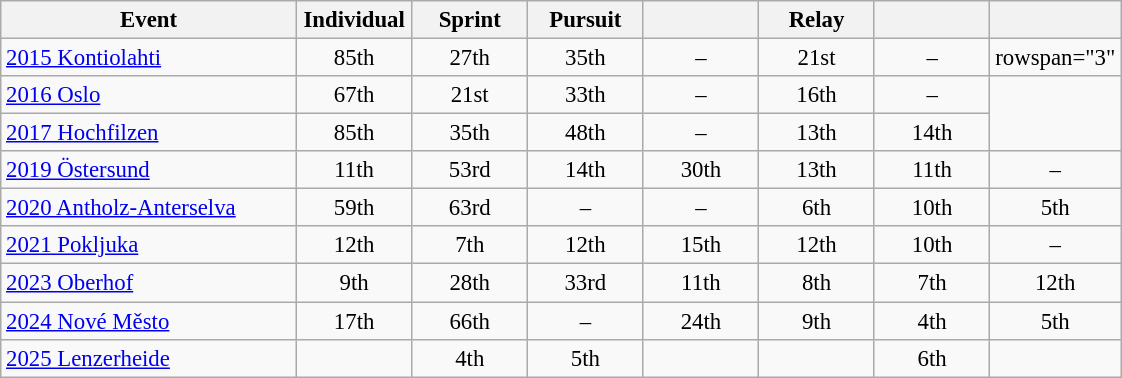<table class="wikitable" style="font-size:95%; text-align:center;">
<tr ">
<th style="width:190px;">Event</th>
<th style="width:70px;">Individual</th>
<th style="width:70px;">Sprint</th>
<th style="width:70px;">Pursuit</th>
<th style="width:70px;"></th>
<th style="width:70px;">Relay</th>
<th style="width:70px;"></th>
<th style="width:70px;"></th>
</tr>
<tr>
<td align=left> <a href='#'>2015 Kontiolahti</a></td>
<td>85th</td>
<td>27th</td>
<td>35th</td>
<td>–</td>
<td>21st</td>
<td>–</td>
<td>rowspan="3" </td>
</tr>
<tr>
<td align=left> <a href='#'>2016 Oslo</a></td>
<td>67th</td>
<td>21st</td>
<td>33th</td>
<td>–</td>
<td>16th</td>
<td>–</td>
</tr>
<tr>
<td align=left> <a href='#'>2017 Hochfilzen</a></td>
<td>85th</td>
<td>35th</td>
<td>48th</td>
<td>–</td>
<td>13th</td>
<td>14th</td>
</tr>
<tr>
<td align=left> <a href='#'>2019 Östersund</a></td>
<td>11th</td>
<td>53rd</td>
<td>14th</td>
<td>30th</td>
<td>13th</td>
<td>11th</td>
<td>–</td>
</tr>
<tr>
<td align=left> <a href='#'>2020 Antholz-Anterselva</a></td>
<td>59th</td>
<td>63rd</td>
<td>–</td>
<td>–</td>
<td>6th</td>
<td>10th</td>
<td>5th</td>
</tr>
<tr>
<td align=left> <a href='#'>2021 Pokljuka</a></td>
<td>12th</td>
<td>7th</td>
<td>12th</td>
<td>15th</td>
<td>12th</td>
<td>10th</td>
<td>–</td>
</tr>
<tr>
<td align=left> <a href='#'>2023 Oberhof</a></td>
<td>9th</td>
<td>28th</td>
<td>33rd</td>
<td>11th</td>
<td>8th</td>
<td>7th</td>
<td>12th</td>
</tr>
<tr>
<td align=left> <a href='#'>2024 Nové Město</a></td>
<td>17th</td>
<td>66th</td>
<td>–</td>
<td>24th</td>
<td>9th</td>
<td>4th</td>
<td>5th</td>
</tr>
<tr>
<td align="left"> <a href='#'>2025 Lenzerheide</a></td>
<td></td>
<td>4th</td>
<td>5th</td>
<td></td>
<td></td>
<td>6th</td>
<td></td>
</tr>
</table>
